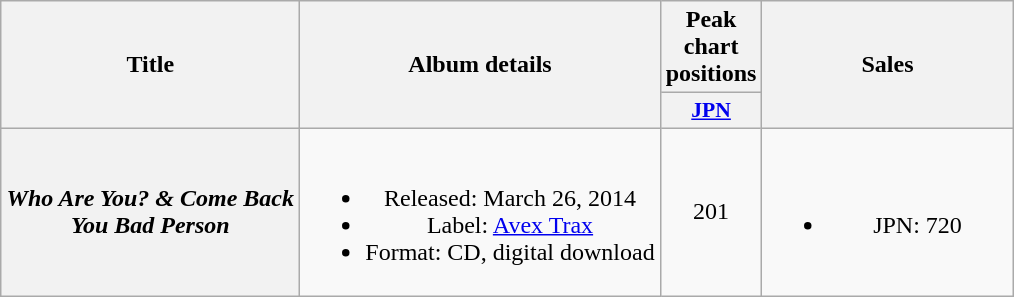<table class="wikitable plainrowheaders" style="text-align:center">
<tr>
<th rowspan="2" style="width:12em">Title</th>
<th rowspan="2">Album details</th>
<th>Peak chart positions</th>
<th rowspan="2" style="width:10em">Sales</th>
</tr>
<tr>
<th scope="col" style="width:3em;font-size:90%"><a href='#'>JPN</a><br></th>
</tr>
<tr>
<th scope="row"><em>Who Are You? & Come Back You Bad Person</em></th>
<td><br><ul><li>Released: March 26, 2014</li><li>Label: <a href='#'>Avex Trax</a></li><li>Format: CD, digital download</li></ul></td>
<td>201</td>
<td><br><ul><li>JPN: 720</li></ul></td>
</tr>
</table>
